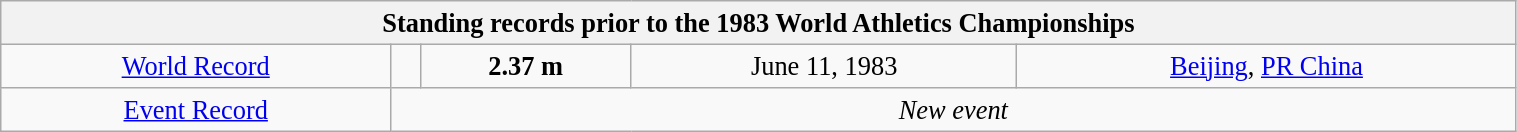<table class="wikitable" style=" text-align:center; font-size:110%;" width="80%">
<tr>
<th colspan="5">Standing records prior to the 1983 World Athletics Championships</th>
</tr>
<tr>
<td><a href='#'>World Record</a></td>
<td></td>
<td><strong>2.37 m</strong></td>
<td>June 11, 1983</td>
<td> <a href='#'>Beijing</a>, <a href='#'>PR China</a></td>
</tr>
<tr>
<td><a href='#'>Event Record</a></td>
<td colspan="4"><em>New event</em></td>
</tr>
</table>
